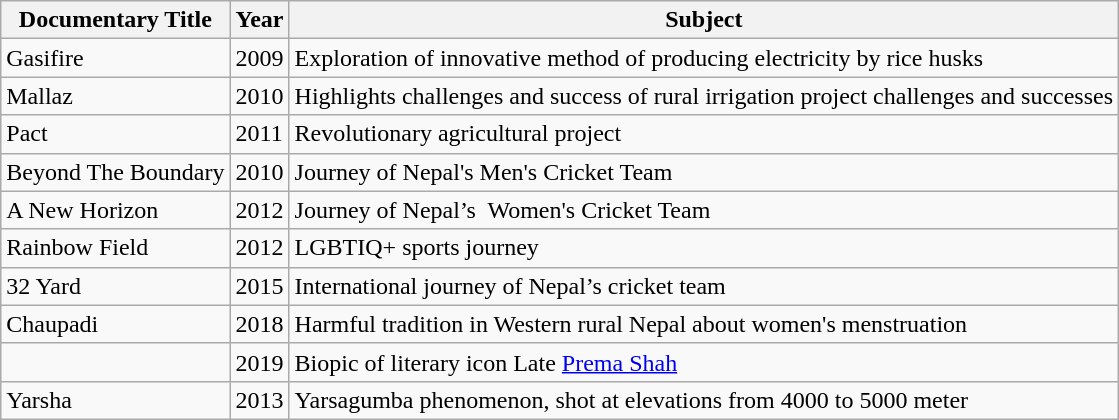<table class="wikitable">
<tr>
<th>Documentary Title</th>
<th>Year</th>
<th>Subject</th>
</tr>
<tr>
<td>Gasifire</td>
<td>2009</td>
<td>Exploration of innovative method of producing electricity by rice husks</td>
</tr>
<tr>
<td>Mallaz</td>
<td>2010</td>
<td>Highlights challenges and success of rural irrigation project challenges and successes</td>
</tr>
<tr>
<td>Pact</td>
<td>2011</td>
<td>Revolutionary agricultural project</td>
</tr>
<tr>
<td>Beyond The Boundary</td>
<td>2010</td>
<td>Journey of Nepal's Men's Cricket Team</td>
</tr>
<tr>
<td>A New Horizon</td>
<td>2012</td>
<td>Journey of Nepal’s  Women's Cricket Team</td>
</tr>
<tr>
<td>Rainbow Field</td>
<td>2012</td>
<td>LGBTIQ+ sports journey</td>
</tr>
<tr>
<td>32 Yard</td>
<td>2015</td>
<td>International journey of Nepal’s cricket team</td>
</tr>
<tr>
<td>Chaupadi</td>
<td>2018</td>
<td>Harmful tradition in Western rural Nepal about women's menstruation</td>
</tr>
<tr>
<td></td>
<td>2019</td>
<td>Biopic of literary icon Late <a href='#'>Prema Shah</a></td>
</tr>
<tr>
<td>Yarsha</td>
<td>2013</td>
<td>Yarsagumba phenomenon, shot at elevations from 4000 to 5000 meter</td>
</tr>
</table>
